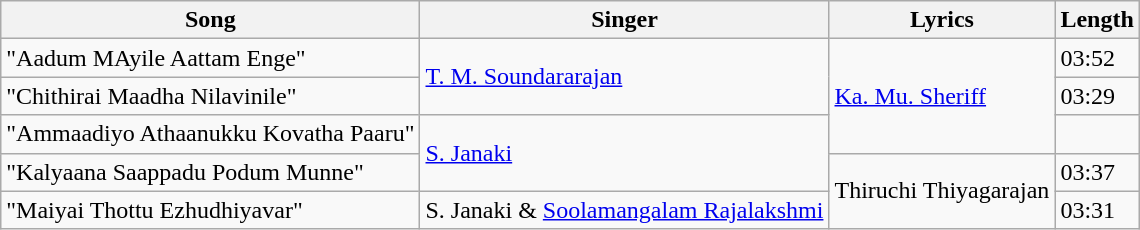<table class="wikitable">
<tr>
<th>Song</th>
<th>Singer</th>
<th>Lyrics</th>
<th>Length</th>
</tr>
<tr>
<td>"Aadum MAyile Aattam Enge"</td>
<td rowspan=2><a href='#'>T. M. Soundararajan</a></td>
<td rowspan="3"><a href='#'>Ka. Mu. Sheriff</a></td>
<td>03:52</td>
</tr>
<tr>
<td>"Chithirai Maadha Nilavinile"</td>
<td>03:29</td>
</tr>
<tr>
<td>"Ammaadiyo Athaanukku Kovatha Paaru"</td>
<td rowspan=2><a href='#'>S. Janaki</a></td>
<td></td>
</tr>
<tr>
<td>"Kalyaana Saappadu Podum Munne"</td>
<td rowspan=2>Thiruchi Thiyagarajan</td>
<td>03:37</td>
</tr>
<tr>
<td>"Maiyai Thottu Ezhudhiyavar"</td>
<td>S. Janaki & <a href='#'>Soolamangalam Rajalakshmi</a></td>
<td>03:31</td>
</tr>
</table>
